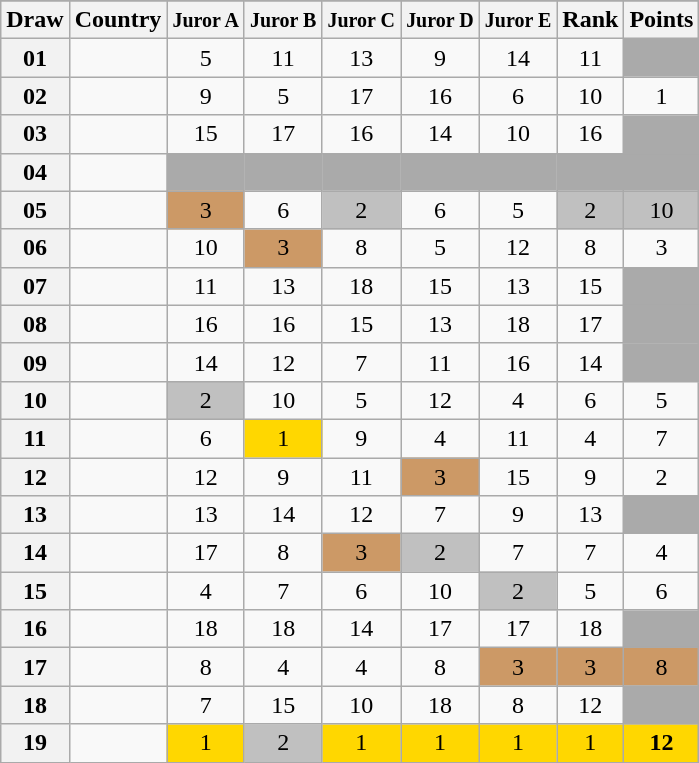<table class="sortable wikitable collapsible plainrowheaders" style="text-align:center;">
<tr>
</tr>
<tr>
<th scope="col">Draw</th>
<th scope="col">Country</th>
<th scope="col"><small>Juror A</small></th>
<th scope="col"><small>Juror B</small></th>
<th scope="col"><small>Juror C</small></th>
<th scope="col"><small>Juror D</small></th>
<th scope="col"><small>Juror E</small></th>
<th scope="col">Rank</th>
<th scope="col">Points</th>
</tr>
<tr>
<th scope="row" style="text-align:center;">01</th>
<td style="text-align:left;"></td>
<td>5</td>
<td>11</td>
<td>13</td>
<td>9</td>
<td>14</td>
<td>11</td>
<td style="background:#AAAAAA;"></td>
</tr>
<tr>
<th scope="row" style="text-align:center;">02</th>
<td style="text-align:left;"></td>
<td>9</td>
<td>5</td>
<td>17</td>
<td>16</td>
<td>6</td>
<td>10</td>
<td>1</td>
</tr>
<tr>
<th scope="row" style="text-align:center;">03</th>
<td style="text-align:left;"></td>
<td>15</td>
<td>17</td>
<td>16</td>
<td>14</td>
<td>10</td>
<td>16</td>
<td style="background:#AAAAAA;"></td>
</tr>
<tr class="sortbottom">
<th scope="row" style="text-align:center;">04</th>
<td style="text-align:left;"></td>
<td style="background:#AAAAAA;"></td>
<td style="background:#AAAAAA;"></td>
<td style="background:#AAAAAA;"></td>
<td style="background:#AAAAAA;"></td>
<td style="background:#AAAAAA;"></td>
<td style="background:#AAAAAA;"></td>
<td style="background:#AAAAAA;"></td>
</tr>
<tr>
<th scope="row" style="text-align:center;">05</th>
<td style="text-align:left;"></td>
<td style="background:#CC9966;">3</td>
<td>6</td>
<td style="background:silver;">2</td>
<td>6</td>
<td>5</td>
<td style="background:silver;">2</td>
<td style="background:silver;">10</td>
</tr>
<tr>
<th scope="row" style="text-align:center;">06</th>
<td style="text-align:left;"></td>
<td>10</td>
<td style="background:#CC9966;">3</td>
<td>8</td>
<td>5</td>
<td>12</td>
<td>8</td>
<td>3</td>
</tr>
<tr>
<th scope="row" style="text-align:center;">07</th>
<td style="text-align:left;"></td>
<td>11</td>
<td>13</td>
<td>18</td>
<td>15</td>
<td>13</td>
<td>15</td>
<td style="background:#AAAAAA;"></td>
</tr>
<tr>
<th scope="row" style="text-align:center;">08</th>
<td style="text-align:left;"></td>
<td>16</td>
<td>16</td>
<td>15</td>
<td>13</td>
<td>18</td>
<td>17</td>
<td style="background:#AAAAAA;"></td>
</tr>
<tr>
<th scope="row" style="text-align:center;">09</th>
<td style="text-align:left;"></td>
<td>14</td>
<td>12</td>
<td>7</td>
<td>11</td>
<td>16</td>
<td>14</td>
<td style="background:#AAAAAA;"></td>
</tr>
<tr>
<th scope="row" style="text-align:center;">10</th>
<td style="text-align:left;"></td>
<td style="background:silver;">2</td>
<td>10</td>
<td>5</td>
<td>12</td>
<td>4</td>
<td>6</td>
<td>5</td>
</tr>
<tr>
<th scope="row" style="text-align:center;">11</th>
<td style="text-align:left;"></td>
<td>6</td>
<td style="background:gold;">1</td>
<td>9</td>
<td>4</td>
<td>11</td>
<td>4</td>
<td>7</td>
</tr>
<tr>
<th scope="row" style="text-align:center;">12</th>
<td style="text-align:left;"></td>
<td>12</td>
<td>9</td>
<td>11</td>
<td style="background:#CC9966;">3</td>
<td>15</td>
<td>9</td>
<td>2</td>
</tr>
<tr>
<th scope="row" style="text-align:center;">13</th>
<td style="text-align:left;"></td>
<td>13</td>
<td>14</td>
<td>12</td>
<td>7</td>
<td>9</td>
<td>13</td>
<td style="background:#AAAAAA;"></td>
</tr>
<tr>
<th scope="row" style="text-align:center;">14</th>
<td style="text-align:left;"></td>
<td>17</td>
<td>8</td>
<td style="background:#CC9966;">3</td>
<td style="background:silver;">2</td>
<td>7</td>
<td>7</td>
<td>4</td>
</tr>
<tr>
<th scope="row" style="text-align:center;">15</th>
<td style="text-align:left;"></td>
<td>4</td>
<td>7</td>
<td>6</td>
<td>10</td>
<td style="background:silver;">2</td>
<td>5</td>
<td>6</td>
</tr>
<tr>
<th scope="row" style="text-align:center;">16</th>
<td style="text-align:left;"></td>
<td>18</td>
<td>18</td>
<td>14</td>
<td>17</td>
<td>17</td>
<td>18</td>
<td style="background:#AAAAAA;"></td>
</tr>
<tr>
<th scope="row" style="text-align:center;">17</th>
<td style="text-align:left;"></td>
<td>8</td>
<td>4</td>
<td>4</td>
<td>8</td>
<td style="background:#CC9966;">3</td>
<td style="background:#CC9966;">3</td>
<td style="background:#CC9966;">8</td>
</tr>
<tr>
<th scope="row" style="text-align:center;">18</th>
<td style="text-align:left;"></td>
<td>7</td>
<td>15</td>
<td>10</td>
<td>18</td>
<td>8</td>
<td>12</td>
<td style="background:#AAAAAA;"></td>
</tr>
<tr>
<th scope="row" style="text-align:center;">19</th>
<td style="text-align:left;"></td>
<td style="background:gold;">1</td>
<td style="background:silver;">2</td>
<td style="background:gold;">1</td>
<td style="background:gold;">1</td>
<td style="background:gold;">1</td>
<td style="background:gold;">1</td>
<td style="background:gold;"><strong>12</strong></td>
</tr>
</table>
